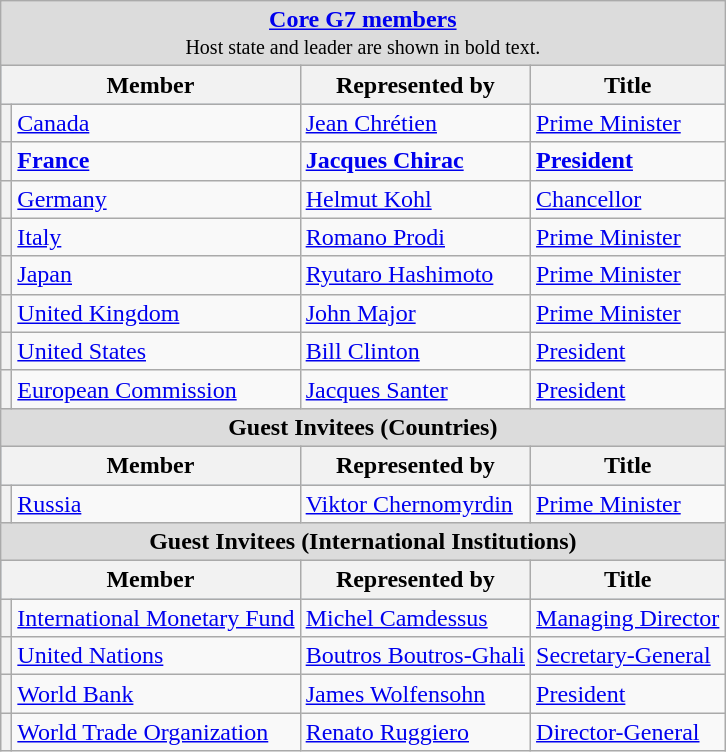<table class="wikitable">
<tr>
<td colspan="4" style="text-align: center; background:Gainsboro"><strong><a href='#'>Core G7 members</a></strong><br><small>Host state and leader are shown in bold text.</small></td>
</tr>
<tr style="background:LightSteelBlue; text-align:center;">
<th colspan=2>Member</th>
<th>Represented by</th>
<th>Title</th>
</tr>
<tr>
<th></th>
<td><a href='#'>Canada</a></td>
<td><a href='#'>Jean Chrétien</a></td>
<td><a href='#'>Prime Minister</a></td>
</tr>
<tr>
<th></th>
<td><strong><a href='#'>France</a></strong></td>
<td><strong><a href='#'>Jacques Chirac</a></strong></td>
<td><strong><a href='#'>President</a></strong></td>
</tr>
<tr>
<th></th>
<td><a href='#'>Germany</a></td>
<td><a href='#'>Helmut Kohl</a></td>
<td><a href='#'>Chancellor</a></td>
</tr>
<tr>
<th></th>
<td><a href='#'>Italy</a></td>
<td><a href='#'>Romano Prodi</a></td>
<td><a href='#'>Prime Minister</a></td>
</tr>
<tr>
<th></th>
<td><a href='#'>Japan</a></td>
<td><a href='#'>Ryutaro Hashimoto</a></td>
<td><a href='#'>Prime Minister</a></td>
</tr>
<tr>
<th></th>
<td><a href='#'>United Kingdom</a></td>
<td><a href='#'>John Major</a></td>
<td><a href='#'>Prime Minister</a></td>
</tr>
<tr>
<th></th>
<td><a href='#'>United States</a></td>
<td><a href='#'>Bill Clinton</a></td>
<td><a href='#'>President</a></td>
</tr>
<tr>
<th></th>
<td><a href='#'>European Commission</a></td>
<td><a href='#'>Jacques Santer</a></td>
<td><a href='#'>President</a></td>
</tr>
<tr>
<td colspan="4" style="text-align: center; background:Gainsboro"><strong>Guest Invitees (Countries)</strong><br></td>
</tr>
<tr style="background:LightSteelBlue; text-align:center;">
<th colspan=2>Member</th>
<th>Represented by</th>
<th>Title</th>
</tr>
<tr>
<th></th>
<td><a href='#'>Russia</a></td>
<td><a href='#'>Viktor Chernomyrdin</a></td>
<td><a href='#'>Prime Minister</a></td>
</tr>
<tr>
<td colspan="4" style="text-align: center; background:Gainsboro"><strong>Guest Invitees (International Institutions)</strong><br></td>
</tr>
<tr style="background:LightSteelBlue; text-align:center;">
<th colspan=2>Member</th>
<th>Represented by</th>
<th>Title</th>
</tr>
<tr>
<th></th>
<td><a href='#'>International Monetary Fund</a></td>
<td><a href='#'>Michel Camdessus</a></td>
<td><a href='#'>Managing Director</a></td>
</tr>
<tr>
<th></th>
<td><a href='#'>United Nations</a></td>
<td><a href='#'>Boutros Boutros-Ghali</a></td>
<td><a href='#'>Secretary-General</a></td>
</tr>
<tr>
<th></th>
<td><a href='#'>World Bank</a></td>
<td><a href='#'>James Wolfensohn</a></td>
<td><a href='#'>President</a></td>
</tr>
<tr>
<th></th>
<td><a href='#'>World Trade Organization</a></td>
<td><a href='#'>Renato Ruggiero</a></td>
<td><a href='#'>Director-General</a></td>
</tr>
</table>
